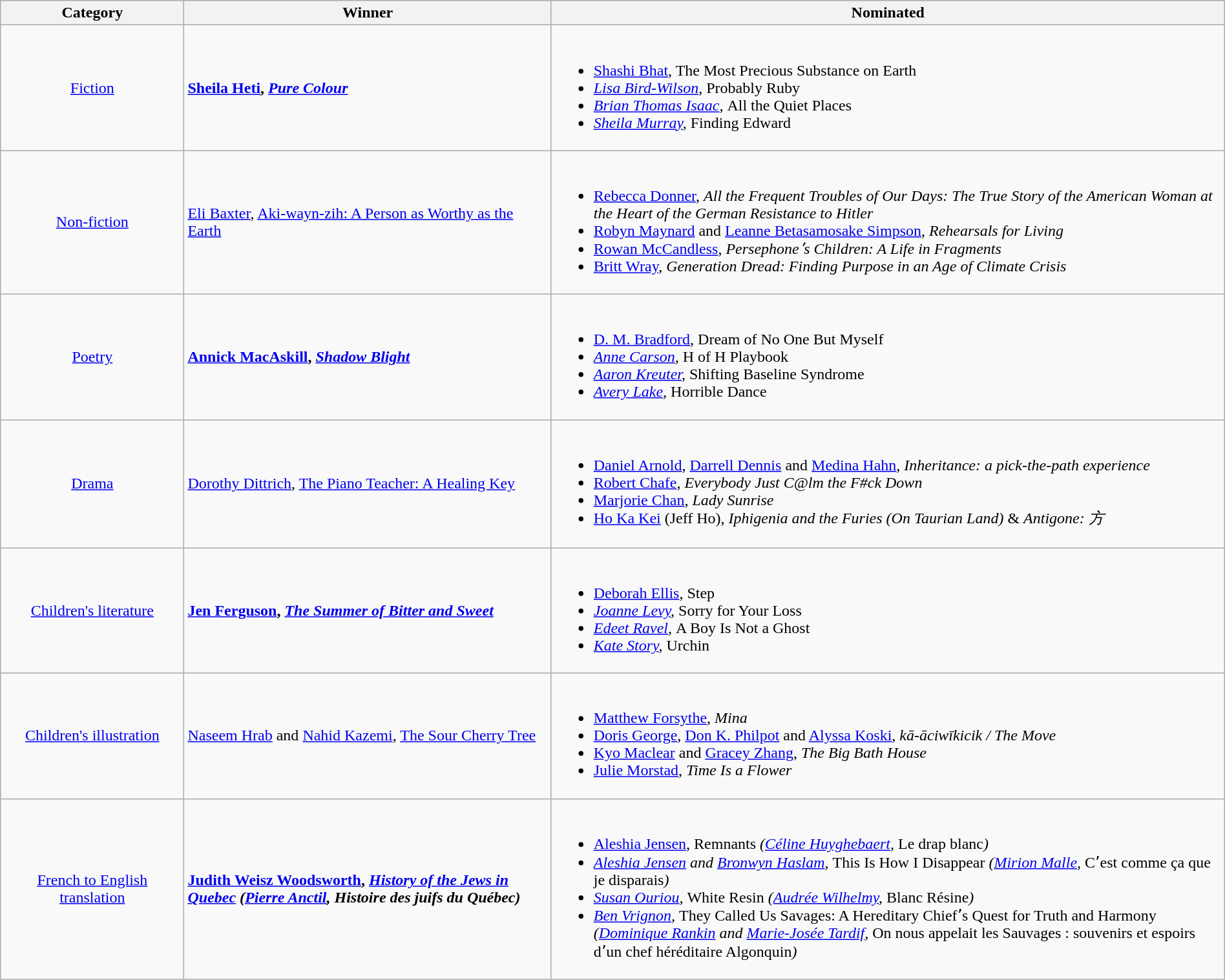<table class="wikitable" width="100%">
<tr>
<th width=15%>Category</th>
<th width=30%>Winner</th>
<th width=55%>Nominated</th>
</tr>
<tr>
<td align="center"><a href='#'>Fiction</a></td>
<td> <strong><a href='#'>Sheila Heti</a>, <em><a href='#'>Pure Colour</a><strong><em></td>
<td><br><ul><li><a href='#'>Shashi Bhat</a>, </em>The Most Precious Substance on Earth<em></li><li><a href='#'>Lisa Bird-Wilson</a>, </em>Probably Ruby<em></li><li><a href='#'>Brian Thomas Isaac</a>, </em>All the Quiet Places<em></li><li><a href='#'>Sheila Murray</a>, </em>Finding Edward<em></li></ul></td>
</tr>
<tr>
<td align="center"><a href='#'>Non-fiction</a></td>
<td> </strong><a href='#'>Eli Baxter</a>, </em><a href='#'>Aki-wayn-zih: A Person as Worthy as the Earth</a></em></strong></td>
<td><br><ul><li><a href='#'>Rebecca Donner</a>, <em>All the Frequent Troubles of Our Days: The True Story of the American Woman at the Heart of the German Resistance to Hitler</em></li><li><a href='#'>Robyn Maynard</a> and <a href='#'>Leanne Betasamosake Simpson</a>, <em>Rehearsals for Living</em></li><li><a href='#'>Rowan McCandless</a>, <em>Persephoneʼs Children: A Life in Fragments</em></li><li><a href='#'>Britt Wray</a>, <em>Generation Dread: Finding Purpose in an Age of Climate Crisis</em></li></ul></td>
</tr>
<tr>
<td align="center"><a href='#'>Poetry</a></td>
<td> <strong><a href='#'>Annick MacAskill</a>, <em><a href='#'>Shadow Blight</a><strong><em></td>
<td><br><ul><li><a href='#'>D. M. Bradford</a>, </em>Dream of No One But Myself<em></li><li><a href='#'>Anne Carson</a>, </em>H of H Playbook<em></li><li><a href='#'>Aaron Kreuter</a>, </em>Shifting Baseline Syndrome<em></li><li><a href='#'>Avery Lake</a>, </em>Horrible Dance<em></li></ul></td>
</tr>
<tr>
<td align="center"><a href='#'>Drama</a></td>
<td> </strong><a href='#'>Dorothy Dittrich</a>, </em><a href='#'>The Piano Teacher: A Healing Key</a></em></strong></td>
<td><br><ul><li><a href='#'>Daniel Arnold</a>, <a href='#'>Darrell Dennis</a> and <a href='#'>Medina Hahn</a>, <em>Inheritance: a pick-the-path experience</em></li><li><a href='#'>Robert Chafe</a>, <em>Everybody Just C@lm the F#ck Down</em></li><li><a href='#'>Marjorie Chan</a>, <em>Lady Sunrise</em></li><li><a href='#'>Ho Ka Kei</a> (Jeff Ho), <em>Iphigenia and the Furies (On Taurian Land)</em> & <em>Antigone: 方</em></li></ul></td>
</tr>
<tr>
<td align="center"><a href='#'>Children's literature</a></td>
<td> <strong><a href='#'>Jen Ferguson</a>, <em><a href='#'>The Summer of Bitter and Sweet</a><strong><em></td>
<td><br><ul><li><a href='#'>Deborah Ellis</a>, </em>Step<em></li><li><a href='#'>Joanne Levy</a>, </em>Sorry for Your Loss<em></li><li><a href='#'>Edeet Ravel</a>, </em>A Boy Is Not a Ghost<em></li><li><a href='#'>Kate Story</a>, </em>Urchin<em></li></ul></td>
</tr>
<tr>
<td align="center"><a href='#'>Children's illustration</a></td>
<td> </strong><a href='#'>Naseem Hrab</a> and <a href='#'>Nahid Kazemi</a>, </em><a href='#'>The Sour Cherry Tree</a></em></strong></td>
<td><br><ul><li><a href='#'>Matthew Forsythe</a>, <em>Mina</em></li><li><a href='#'>Doris George</a>, <a href='#'>Don K. Philpot</a> and <a href='#'>Alyssa Koski</a>, <em>kā-āciwīkicik / The Move</em></li><li><a href='#'>Kyo Maclear</a> and <a href='#'>Gracey Zhang</a>, <em>The Big Bath House</em></li><li><a href='#'>Julie Morstad</a>, <em>Time Is a Flower</em></li></ul></td>
</tr>
<tr>
<td align="center"><a href='#'>French to English translation</a></td>
<td> <strong><a href='#'>Judith Weisz Woodsworth</a>, <em><a href='#'>History of the Jews in Quebec</a><strong><em> (<a href='#'>Pierre Anctil</a>, </em>Histoire des juifs du Québec<em>)</td>
<td><br><ul><li><a href='#'>Aleshia Jensen</a>, </em>Remnants<em> (<a href='#'>Céline Huyghebaert</a>, </em>Le drap blanc<em>)</li><li><a href='#'>Aleshia Jensen</a> and <a href='#'>Bronwyn Haslam</a>, </em>This Is How I Disappear<em> (<a href='#'>Mirion Malle</a>, </em>Cʼest comme ça que je disparais<em>)</li><li><a href='#'>Susan Ouriou</a>, </em>White Resin<em> (<a href='#'>Audrée Wilhelmy</a>, </em>Blanc Résine<em>)</li><li><a href='#'>Ben Vrignon</a>, </em>They Called Us Savages: A Hereditary Chiefʼs Quest for Truth and Harmony<em> (<a href='#'>Dominique Rankin</a> and <a href='#'>Marie-Josée Tardif</a>, </em>On nous appelait les Sauvages : souvenirs et espoirs dʼun chef héréditaire Algonquin<em>)</li></ul></td>
</tr>
</table>
